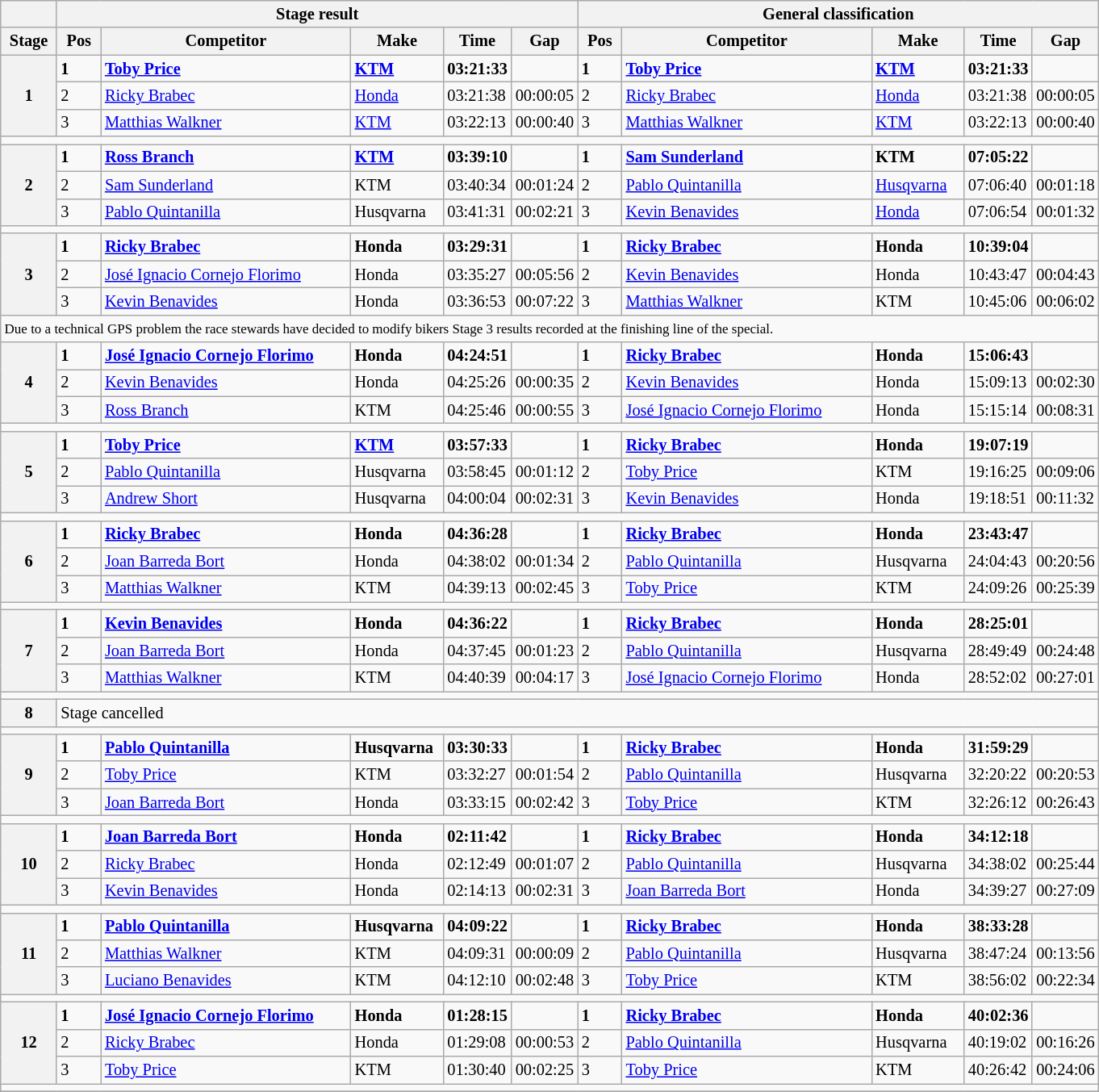<table class="wikitable" style="font-size:85%;">
<tr>
<th></th>
<th colspan=5>Stage result</th>
<th colspan=5>General classification</th>
</tr>
<tr>
<th width="40px">Stage</th>
<th width="30px">Pos</th>
<th width="200px">Competitor</th>
<th width="70px">Make</th>
<th width="40px">Time</th>
<th width="40px">Gap</th>
<th width="30px">Pos</th>
<th width="200px">Competitor</th>
<th width="70px">Make</th>
<th width="40px">Time</th>
<th width="40px">Gap</th>
</tr>
<tr>
<th rowspan=3>1</th>
<td><strong>1</strong></td>
<td><strong> <a href='#'>Toby Price</a></strong></td>
<td><strong><a href='#'>KTM</a></strong></td>
<td><strong>03:21:33</strong></td>
<td></td>
<td><strong>1</strong></td>
<td><strong> <a href='#'>Toby Price</a></strong></td>
<td><strong><a href='#'>KTM</a></strong></td>
<td><strong>03:21:33</strong></td>
<td></td>
</tr>
<tr>
<td>2</td>
<td> <a href='#'>Ricky Brabec</a></td>
<td><a href='#'>Honda</a></td>
<td>03:21:38</td>
<td>00:00:05</td>
<td>2</td>
<td> <a href='#'>Ricky Brabec</a></td>
<td><a href='#'>Honda</a></td>
<td>03:21:38</td>
<td>00:00:05</td>
</tr>
<tr>
<td>3</td>
<td> <a href='#'>Matthias Walkner</a></td>
<td><a href='#'>KTM</a></td>
<td>03:22:13</td>
<td>00:00:40</td>
<td>3</td>
<td> <a href='#'>Matthias Walkner</a></td>
<td><a href='#'>KTM</a></td>
<td>03:22:13</td>
<td>00:00:40</td>
</tr>
<tr>
<td colspan=11></td>
</tr>
<tr>
<th rowspan=3>2</th>
<td><strong>1</strong></td>
<td><strong> <a href='#'>Ross Branch</a></strong></td>
<td><strong><a href='#'>KTM</a></strong></td>
<td><strong>03:39:10</strong></td>
<td></td>
<td><strong>1</strong></td>
<td><strong> <a href='#'>Sam Sunderland</a></strong></td>
<td><strong>KTM</strong></td>
<td><strong>07:05:22</strong></td>
<td></td>
</tr>
<tr>
<td>2</td>
<td> <a href='#'>Sam Sunderland</a></td>
<td>KTM</td>
<td>03:40:34</td>
<td>00:01:24</td>
<td>2</td>
<td> <a href='#'>Pablo Quintanilla</a></td>
<td><a href='#'>Husqvarna</a></td>
<td>07:06:40</td>
<td>00:01:18</td>
</tr>
<tr>
<td>3</td>
<td> <a href='#'>Pablo Quintanilla</a></td>
<td>Husqvarna</td>
<td>03:41:31</td>
<td>00:02:21</td>
<td>3</td>
<td> <a href='#'>Kevin Benavides</a></td>
<td><a href='#'>Honda</a></td>
<td>07:06:54</td>
<td>00:01:32</td>
</tr>
<tr>
<td colspan=11></td>
</tr>
<tr>
<th rowspan=3>3</th>
<td><strong>1</strong></td>
<td><strong> <a href='#'>Ricky Brabec</a></strong></td>
<td><strong>Honda</strong></td>
<td><strong>03:29:31</strong></td>
<td></td>
<td><strong>1</strong></td>
<td><strong> <a href='#'>Ricky Brabec</a></strong></td>
<td><strong>Honda</strong></td>
<td><strong>10:39:04</strong></td>
<td></td>
</tr>
<tr>
<td>2</td>
<td> <a href='#'>José Ignacio Cornejo Florimo</a></td>
<td>Honda</td>
<td>03:35:27</td>
<td>00:05:56</td>
<td>2</td>
<td> <a href='#'>Kevin Benavides</a></td>
<td>Honda</td>
<td>10:43:47</td>
<td>00:04:43</td>
</tr>
<tr>
<td>3</td>
<td> <a href='#'>Kevin Benavides</a></td>
<td>Honda</td>
<td>03:36:53</td>
<td>00:07:22</td>
<td>3</td>
<td> <a href='#'>Matthias Walkner</a></td>
<td>KTM</td>
<td>10:45:06</td>
<td>00:06:02</td>
</tr>
<tr>
<td colspan=11><small>Due to a technical GPS problem the race stewards have decided to modify bikers Stage 3 results recorded at the finishing line of the special. </small></td>
</tr>
<tr>
<th rowspan=3>4</th>
<td><strong>1</strong></td>
<td><strong> <a href='#'>José Ignacio Cornejo Florimo</a></strong></td>
<td><strong>Honda</strong></td>
<td><strong>04:24:51</strong></td>
<td></td>
<td><strong>1</strong></td>
<td><strong> <a href='#'>Ricky Brabec</a></strong></td>
<td><strong>Honda</strong></td>
<td><strong>15:06:43</strong></td>
<td></td>
</tr>
<tr>
<td>2</td>
<td> <a href='#'>Kevin Benavides</a></td>
<td>Honda</td>
<td>04:25:26</td>
<td>00:00:35</td>
<td>2</td>
<td> <a href='#'>Kevin Benavides</a></td>
<td>Honda</td>
<td>15:09:13</td>
<td>00:02:30</td>
</tr>
<tr>
<td>3</td>
<td> <a href='#'>Ross Branch</a></td>
<td>KTM</td>
<td>04:25:46</td>
<td>00:00:55</td>
<td>3</td>
<td> <a href='#'>José Ignacio Cornejo Florimo</a></td>
<td>Honda</td>
<td>15:15:14</td>
<td>00:08:31</td>
</tr>
<tr>
<td colspan=11></td>
</tr>
<tr>
<th rowspan=3>5</th>
<td><strong>1</strong></td>
<td><strong> <a href='#'>Toby Price</a></strong></td>
<td><strong><a href='#'>KTM</a></strong></td>
<td><strong>03:57:33</strong></td>
<td></td>
<td><strong>1</strong></td>
<td><strong> <a href='#'>Ricky Brabec</a></strong></td>
<td><strong>Honda</strong></td>
<td><strong>19:07:19</strong></td>
<td></td>
</tr>
<tr>
<td>2</td>
<td> <a href='#'>Pablo Quintanilla</a></td>
<td>Husqvarna</td>
<td>03:58:45</td>
<td>00:01:12</td>
<td>2</td>
<td> <a href='#'>Toby Price</a></td>
<td>KTM</td>
<td>19:16:25</td>
<td>00:09:06</td>
</tr>
<tr>
<td>3</td>
<td> <a href='#'>Andrew Short</a></td>
<td>Husqvarna</td>
<td>04:00:04</td>
<td>00:02:31</td>
<td>3</td>
<td> <a href='#'>Kevin Benavides</a></td>
<td>Honda</td>
<td>19:18:51</td>
<td>00:11:32</td>
</tr>
<tr>
<td colspan=11></td>
</tr>
<tr>
<th rowspan=3>6</th>
<td><strong>1</strong></td>
<td><strong> <a href='#'>Ricky Brabec</a></strong></td>
<td><strong>Honda</strong></td>
<td><strong>04:36:28</strong></td>
<td></td>
<td><strong>1</strong></td>
<td><strong> <a href='#'>Ricky Brabec</a></strong></td>
<td><strong>Honda</strong></td>
<td><strong>23:43:47</strong></td>
<td></td>
</tr>
<tr>
<td>2</td>
<td> <a href='#'>Joan Barreda Bort</a></td>
<td>Honda</td>
<td>04:38:02</td>
<td>00:01:34</td>
<td>2</td>
<td> <a href='#'>Pablo Quintanilla</a></td>
<td>Husqvarna</td>
<td>24:04:43</td>
<td>00:20:56</td>
</tr>
<tr>
<td>3</td>
<td> <a href='#'>Matthias Walkner</a></td>
<td>KTM</td>
<td>04:39:13</td>
<td>00:02:45</td>
<td>3</td>
<td> <a href='#'>Toby Price</a></td>
<td>KTM</td>
<td>24:09:26</td>
<td>00:25:39</td>
</tr>
<tr>
<td colspan=11></td>
</tr>
<tr>
<th rowspan=3>7</th>
<td><strong>1</strong></td>
<td><strong> <a href='#'>Kevin Benavides</a></strong></td>
<td><strong>Honda</strong></td>
<td><strong>04:36:22</strong></td>
<td></td>
<td><strong>1</strong></td>
<td><strong> <a href='#'>Ricky Brabec</a></strong></td>
<td><strong>Honda</strong></td>
<td><strong>28:25:01</strong></td>
<td></td>
</tr>
<tr>
<td>2</td>
<td> <a href='#'>Joan Barreda Bort</a></td>
<td>Honda</td>
<td>04:37:45</td>
<td>00:01:23</td>
<td>2</td>
<td> <a href='#'>Pablo Quintanilla</a></td>
<td>Husqvarna</td>
<td>28:49:49</td>
<td>00:24:48</td>
</tr>
<tr>
<td>3</td>
<td> <a href='#'>Matthias Walkner</a></td>
<td>KTM</td>
<td>04:40:39</td>
<td>00:04:17</td>
<td>3</td>
<td> <a href='#'>José Ignacio Cornejo Florimo</a></td>
<td>Honda</td>
<td>28:52:02</td>
<td>00:27:01</td>
</tr>
<tr>
<td colspan=11></td>
</tr>
<tr>
<th>8</th>
<td colspan=10>Stage cancelled</td>
</tr>
<tr>
<td colspan=11></td>
</tr>
<tr>
<th rowspan=3>9</th>
<td><strong>1</strong></td>
<td><strong> <a href='#'>Pablo Quintanilla</a></strong></td>
<td><strong>Husqvarna</strong></td>
<td><strong>03:30:33</strong></td>
<td></td>
<td><strong>1</strong></td>
<td><strong> <a href='#'>Ricky Brabec</a></strong></td>
<td><strong>Honda</strong></td>
<td><strong>31:59:29</strong></td>
<td></td>
</tr>
<tr>
<td>2</td>
<td> <a href='#'>Toby Price</a></td>
<td>KTM</td>
<td>03:32:27</td>
<td>00:01:54</td>
<td>2</td>
<td> <a href='#'>Pablo Quintanilla</a></td>
<td>Husqvarna</td>
<td>32:20:22</td>
<td>00:20:53</td>
</tr>
<tr>
<td>3</td>
<td> <a href='#'>Joan Barreda Bort</a></td>
<td>Honda</td>
<td>03:33:15</td>
<td>00:02:42</td>
<td>3</td>
<td> <a href='#'>Toby Price</a></td>
<td>KTM</td>
<td>32:26:12</td>
<td>00:26:43</td>
</tr>
<tr>
<td colspan=11></td>
</tr>
<tr>
<th rowspan=3>10</th>
<td><strong>1</strong></td>
<td><strong> <a href='#'>Joan Barreda Bort</a></strong></td>
<td><strong>Honda</strong></td>
<td><strong>02:11:42</strong></td>
<td></td>
<td><strong>1</strong></td>
<td><strong> <a href='#'>Ricky Brabec</a></strong></td>
<td><strong>Honda</strong></td>
<td><strong>34:12:18</strong></td>
<td></td>
</tr>
<tr>
<td>2</td>
<td> <a href='#'>Ricky Brabec</a></td>
<td>Honda</td>
<td>02:12:49</td>
<td>00:01:07</td>
<td>2</td>
<td> <a href='#'>Pablo Quintanilla</a></td>
<td>Husqvarna</td>
<td>34:38:02</td>
<td>00:25:44</td>
</tr>
<tr>
<td>3</td>
<td> <a href='#'>Kevin Benavides</a></td>
<td>Honda</td>
<td>02:14:13</td>
<td>00:02:31</td>
<td>3</td>
<td> <a href='#'>Joan Barreda Bort</a></td>
<td>Honda</td>
<td>34:39:27</td>
<td>00:27:09</td>
</tr>
<tr>
<td colspan=11></td>
</tr>
<tr>
<th rowspan=3>11</th>
<td><strong>1</strong></td>
<td><strong> <a href='#'>Pablo Quintanilla</a></strong></td>
<td><strong>Husqvarna</strong></td>
<td><strong>04:09:22</strong></td>
<td></td>
<td><strong>1</strong></td>
<td><strong> <a href='#'>Ricky Brabec</a></strong></td>
<td><strong>Honda</strong></td>
<td><strong>38:33:28</strong></td>
<td></td>
</tr>
<tr>
<td>2</td>
<td> <a href='#'>Matthias Walkner</a></td>
<td>KTM</td>
<td>04:09:31</td>
<td>00:00:09</td>
<td>2</td>
<td> <a href='#'>Pablo Quintanilla</a></td>
<td>Husqvarna</td>
<td>38:47:24</td>
<td>00:13:56</td>
</tr>
<tr>
<td>3</td>
<td> <a href='#'>Luciano Benavides</a></td>
<td>KTM</td>
<td>04:12:10</td>
<td>00:02:48</td>
<td>3</td>
<td> <a href='#'>Toby Price</a></td>
<td>KTM</td>
<td>38:56:02</td>
<td>00:22:34</td>
</tr>
<tr>
<td colspan=11></td>
</tr>
<tr>
<th rowspan=3>12</th>
<td><strong>1</strong></td>
<td><strong> <a href='#'>José Ignacio Cornejo Florimo</a></strong></td>
<td><strong>Honda</strong></td>
<td><strong>01:28:15</strong></td>
<td></td>
<td><strong>1</strong></td>
<td><strong> <a href='#'>Ricky Brabec</a></strong></td>
<td><strong>Honda</strong></td>
<td><strong>40:02:36</strong></td>
<td></td>
</tr>
<tr>
<td>2</td>
<td> <a href='#'>Ricky Brabec</a></td>
<td>Honda</td>
<td>01:29:08</td>
<td>00:00:53</td>
<td>2</td>
<td> <a href='#'>Pablo Quintanilla</a></td>
<td>Husqvarna</td>
<td>40:19:02</td>
<td>00:16:26</td>
</tr>
<tr>
<td>3</td>
<td> <a href='#'>Toby Price</a></td>
<td>KTM</td>
<td>01:30:40</td>
<td>00:02:25</td>
<td>3</td>
<td> <a href='#'>Toby Price</a></td>
<td>KTM</td>
<td>40:26:42</td>
<td>00:24:06</td>
</tr>
<tr>
<td colspan=11></td>
</tr>
<tr>
</tr>
</table>
